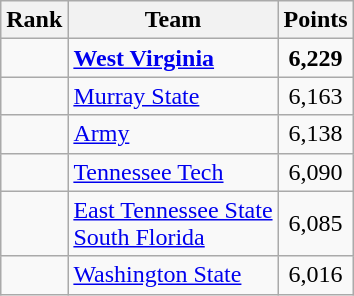<table class="wikitable sortable" style="text-align:center">
<tr>
<th>Rank</th>
<th>Team</th>
<th>Points</th>
</tr>
<tr>
<td></td>
<td align=left><strong><a href='#'>West Virginia</a> </strong></td>
<td><strong>6,229</strong></td>
</tr>
<tr>
<td></td>
<td align=left><a href='#'>Murray State</a></td>
<td>6,163</td>
</tr>
<tr>
<td></td>
<td align=left><a href='#'>Army</a></td>
<td>6,138</td>
</tr>
<tr>
<td></td>
<td align=left><a href='#'>Tennessee Tech</a></td>
<td>6,090</td>
</tr>
<tr>
<td></td>
<td align=left><a href='#'>East Tennessee State</a><br><a href='#'>South Florida</a></td>
<td>6,085</td>
</tr>
<tr>
<td></td>
<td align=left><a href='#'>Washington State</a></td>
<td>6,016</td>
</tr>
</table>
